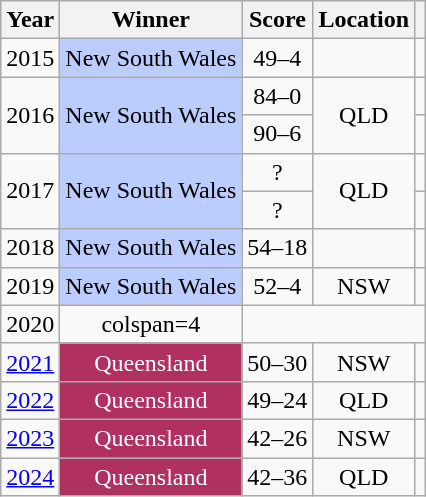<table class="wikitable" style="text-align:center">
<tr>
<th>Year</th>
<th>Winner</th>
<th>Score</th>
<th>Location</th>
<th></th>
</tr>
<tr>
<td>2015</td>
<td style="background:#bcf">New South Wales</td>
<td>49–4</td>
<td></td>
<td></td>
</tr>
<tr>
<td rowspan=2>2016</td>
<td rowspan=2 style="background:#bcf">New South Wales</td>
<td>84–0</td>
<td rowspan=2>QLD</td>
<td></td>
</tr>
<tr>
<td>90–6</td>
<td></td>
</tr>
<tr>
<td rowspan=2>2017</td>
<td rowspan=2 style="background:#bcf">New South Wales</td>
<td>?</td>
<td rowspan=2>QLD</td>
<td></td>
</tr>
<tr>
<td>?</td>
<td></td>
</tr>
<tr>
<td>2018</td>
<td style="background:#bcf">New South Wales</td>
<td>54–18</td>
<td></td>
<td></td>
</tr>
<tr>
<td>2019</td>
<td style="background:#bcf">New South Wales</td>
<td>52–4</td>
<td>NSW</td>
<td></td>
</tr>
<tr>
<td>2020</td>
<td>colspan=4 </td>
</tr>
<tr>
<td><a href='#'>2021</a></td>
<td style="background:#b03060; color:white">Queensland</td>
<td>50–30</td>
<td>NSW</td>
<td></td>
</tr>
<tr>
<td><a href='#'>2022</a></td>
<td style="background:#b03060; color:white">Queensland</td>
<td>49–24</td>
<td>QLD</td>
<td></td>
</tr>
<tr>
<td><a href='#'>2023</a></td>
<td style="background:#b03060; color:white">Queensland</td>
<td>42–26</td>
<td>NSW</td>
<td></td>
</tr>
<tr>
<td><a href='#'>2024</a></td>
<td style="background:#b03060; color:white">Queensland</td>
<td>42–36</td>
<td>QLD</td>
<td></td>
</tr>
</table>
